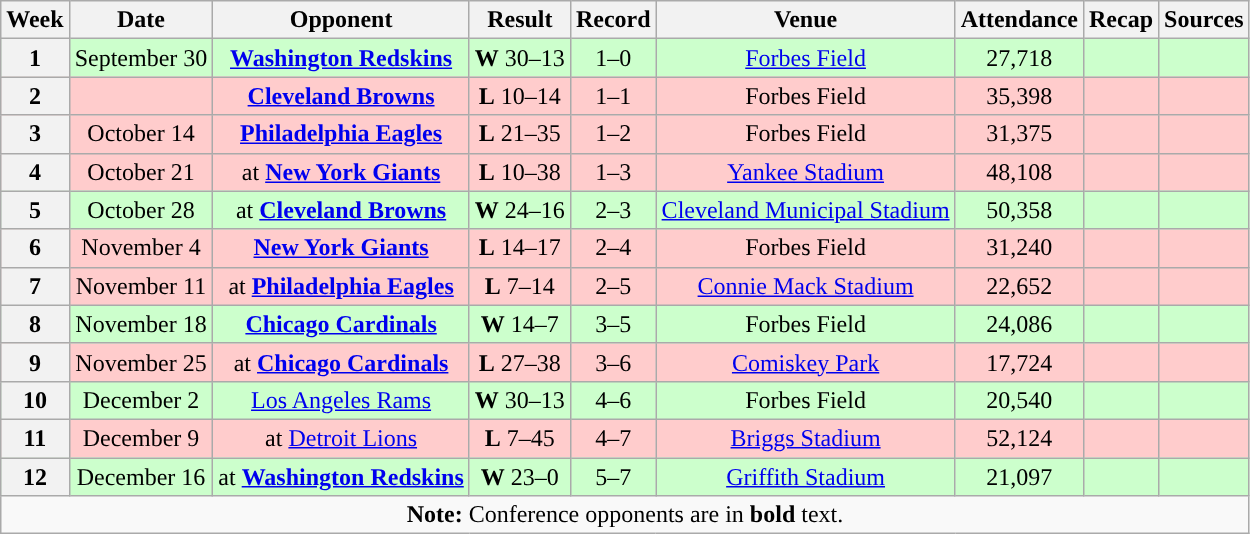<table class="wikitable" style="text-align:center">
<tr>
<th>Week</th>
<th>Date</th>
<th>Opponent</th>
<th>Result</th>
<th>Record</th>
<th>Venue</th>
<th>Attendance</th>
<th>Recap</th>
<th>Sources</th>
</tr>
<tr style="background:#cfc">
<th>1</th>
<td>September 30</td>
<td><strong><a href='#'>Washington Redskins</a></strong></td>
<td><strong>W</strong> 30–13</td>
<td>1–0</td>
<td><a href='#'>Forbes Field</a></td>
<td>27,718</td>
<td></td>
<td></td>
</tr>
<tr style="background:#fcc">
<th>2</th>
<td></td>
<td><strong><a href='#'>Cleveland Browns</a></strong></td>
<td><strong>L</strong> 10–14</td>
<td>1–1</td>
<td>Forbes Field</td>
<td>35,398</td>
<td></td>
<td></td>
</tr>
<tr style="background:#fcc">
<th>3</th>
<td>October 14</td>
<td><strong><a href='#'>Philadelphia Eagles</a></strong></td>
<td><strong>L</strong> 21–35</td>
<td>1–2</td>
<td>Forbes Field</td>
<td>31,375</td>
<td></td>
<td></td>
</tr>
<tr style="background:#fcc">
<th>4</th>
<td>October 21</td>
<td>at <strong><a href='#'>New York Giants</a></strong></td>
<td><strong>L</strong> 10–38</td>
<td>1–3</td>
<td><a href='#'>Yankee Stadium</a></td>
<td>48,108</td>
<td></td>
<td></td>
</tr>
<tr style="background:#cfc">
<th>5</th>
<td>October 28</td>
<td>at <strong><a href='#'>Cleveland Browns</a></strong></td>
<td><strong>W</strong> 24–16</td>
<td>2–3</td>
<td><a href='#'>Cleveland Municipal Stadium</a></td>
<td>50,358</td>
<td></td>
<td></td>
</tr>
<tr style="background:#fcc">
<th>6</th>
<td>November 4</td>
<td><strong><a href='#'>New York Giants</a></strong></td>
<td><strong>L</strong> 14–17</td>
<td>2–4</td>
<td>Forbes Field</td>
<td>31,240</td>
<td></td>
<td></td>
</tr>
<tr style="background:#fcc">
<th>7</th>
<td>November 11</td>
<td>at <strong><a href='#'>Philadelphia Eagles</a></strong></td>
<td><strong>L</strong> 7–14</td>
<td>2–5</td>
<td><a href='#'>Connie Mack Stadium</a></td>
<td>22,652</td>
<td></td>
<td></td>
</tr>
<tr style="background:#cfc">
<th>8</th>
<td>November 18</td>
<td><strong><a href='#'>Chicago Cardinals</a></strong></td>
<td><strong>W</strong> 14–7</td>
<td>3–5</td>
<td>Forbes Field</td>
<td>24,086</td>
<td></td>
<td></td>
</tr>
<tr style="background:#fcc">
<th>9</th>
<td>November 25</td>
<td>at <strong><a href='#'>Chicago Cardinals</a></strong></td>
<td><strong>L</strong> 27–38</td>
<td>3–6</td>
<td><a href='#'>Comiskey Park</a></td>
<td>17,724</td>
<td></td>
<td></td>
</tr>
<tr style="background:#cfc">
<th>10</th>
<td>December 2</td>
<td><a href='#'>Los Angeles Rams</a></td>
<td><strong>W</strong> 30–13</td>
<td>4–6</td>
<td>Forbes Field</td>
<td>20,540</td>
<td></td>
<td></td>
</tr>
<tr style="background:#fcc">
<th>11</th>
<td>December 9</td>
<td>at <a href='#'>Detroit Lions</a></td>
<td><strong>L</strong> 7–45</td>
<td>4–7</td>
<td><a href='#'>Briggs Stadium</a></td>
<td>52,124</td>
<td></td>
<td></td>
</tr>
<tr style="background:#cfc">
<th>12</th>
<td>December 16</td>
<td>at <strong><a href='#'>Washington Redskins</a></strong></td>
<td><strong>W</strong> 23–0</td>
<td>5–7</td>
<td><a href='#'>Griffith Stadium</a></td>
<td>21,097</td>
<td></td>
<td></td>
</tr>
<tr>
<td colspan="10"><strong>Note:</strong> Conference opponents are in <strong>bold</strong> text.</td>
</tr>
</table>
